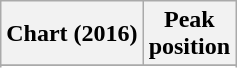<table class="wikitable sortable">
<tr>
<th>Chart (2016)</th>
<th>Peak<br>position</th>
</tr>
<tr>
</tr>
<tr>
</tr>
<tr>
</tr>
<tr>
</tr>
<tr>
</tr>
</table>
